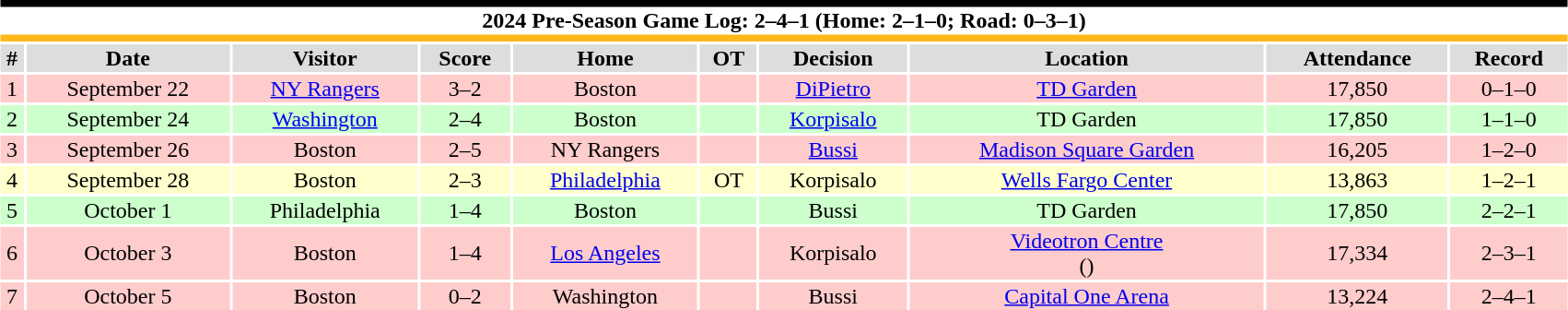<table class="toccolours collapsible collapsed" style="width:90%; clear:both; margin:1.5em auto; text-align:center;">
<tr>
<th colspan=11 style="background:#FFFFFF; border-top:#010101 5px solid; border-bottom:#FFB81C 5px solid;">2024 Pre-Season Game Log: 2–4–1 (Home: 2–1–0; Road: 0–3–1)</th>
</tr>
<tr style="text-align:center; background:#ddd;">
<th>#</th>
<th>Date</th>
<th>Visitor</th>
<th>Score</th>
<th>Home</th>
<th>OT</th>
<th>Decision</th>
<th>Location</th>
<th>Attendance</th>
<th>Record</th>
</tr>
<tr style="background:#fcc;">
<td>1</td>
<td>September 22</td>
<td><a href='#'>NY Rangers</a></td>
<td>3–2</td>
<td>Boston</td>
<td></td>
<td><a href='#'>DiPietro</a></td>
<td><a href='#'>TD Garden</a></td>
<td>17,850</td>
<td>0–1–0</td>
</tr>
<tr style="background:#cfc;">
<td>2</td>
<td>September 24</td>
<td><a href='#'>Washington</a></td>
<td>2–4</td>
<td>Boston</td>
<td></td>
<td><a href='#'>Korpisalo</a></td>
<td>TD Garden</td>
<td>17,850</td>
<td>1–1–0</td>
</tr>
<tr style="background:#fcc;">
<td>3</td>
<td>September 26</td>
<td>Boston</td>
<td>2–5</td>
<td>NY Rangers</td>
<td></td>
<td><a href='#'>Bussi</a></td>
<td><a href='#'>Madison Square Garden</a></td>
<td>16,205</td>
<td>1–2–0</td>
</tr>
<tr style="background:#ffc;">
<td>4</td>
<td>September 28</td>
<td>Boston</td>
<td>2–3</td>
<td><a href='#'>Philadelphia</a></td>
<td>OT</td>
<td>Korpisalo</td>
<td><a href='#'>Wells Fargo Center</a></td>
<td>13,863</td>
<td>1–2–1</td>
</tr>
<tr style="background:#cfc;">
<td>5</td>
<td>October 1</td>
<td>Philadelphia</td>
<td>1–4</td>
<td>Boston</td>
<td></td>
<td>Bussi</td>
<td>TD Garden</td>
<td>17,850</td>
<td>2–2–1</td>
</tr>
<tr style="background:#fcc;">
<td>6</td>
<td>October 3</td>
<td>Boston</td>
<td>1–4</td>
<td><a href='#'>Los Angeles</a></td>
<td></td>
<td>Korpisalo</td>
<td><a href='#'>Videotron Centre</a><br>()</td>
<td>17,334</td>
<td>2–3–1</td>
</tr>
<tr style="background:#fcc;">
<td>7</td>
<td>October 5</td>
<td>Boston</td>
<td>0–2</td>
<td>Washington</td>
<td></td>
<td>Bussi</td>
<td><a href='#'>Capital One Arena</a></td>
<td>13,224</td>
<td>2–4–1</td>
</tr>
</table>
